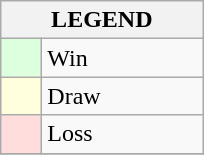<table class="wikitable" border="1">
<tr>
<th colspan="2">LEGEND</th>
</tr>
<tr>
<td style="background:#ddffdd;" width=20> </td>
<td width=100>Win</td>
</tr>
<tr>
<td style="background:#ffffdd"  width=20> </td>
<td width=100>Draw</td>
</tr>
<tr>
<td style="background:#ffdddd;" width=20> </td>
<td width=100>Loss</td>
</tr>
<tr>
</tr>
</table>
